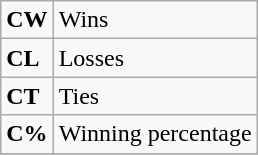<table class="wikitable">
<tr>
<td><strong>CW</strong></td>
<td>Wins</td>
</tr>
<tr>
<td><strong>CL</strong></td>
<td>Losses</td>
</tr>
<tr>
<td><strong>CT</strong></td>
<td>Ties</td>
</tr>
<tr>
<td><strong>C%</strong></td>
<td>Winning percentage</td>
</tr>
<tr>
</tr>
</table>
